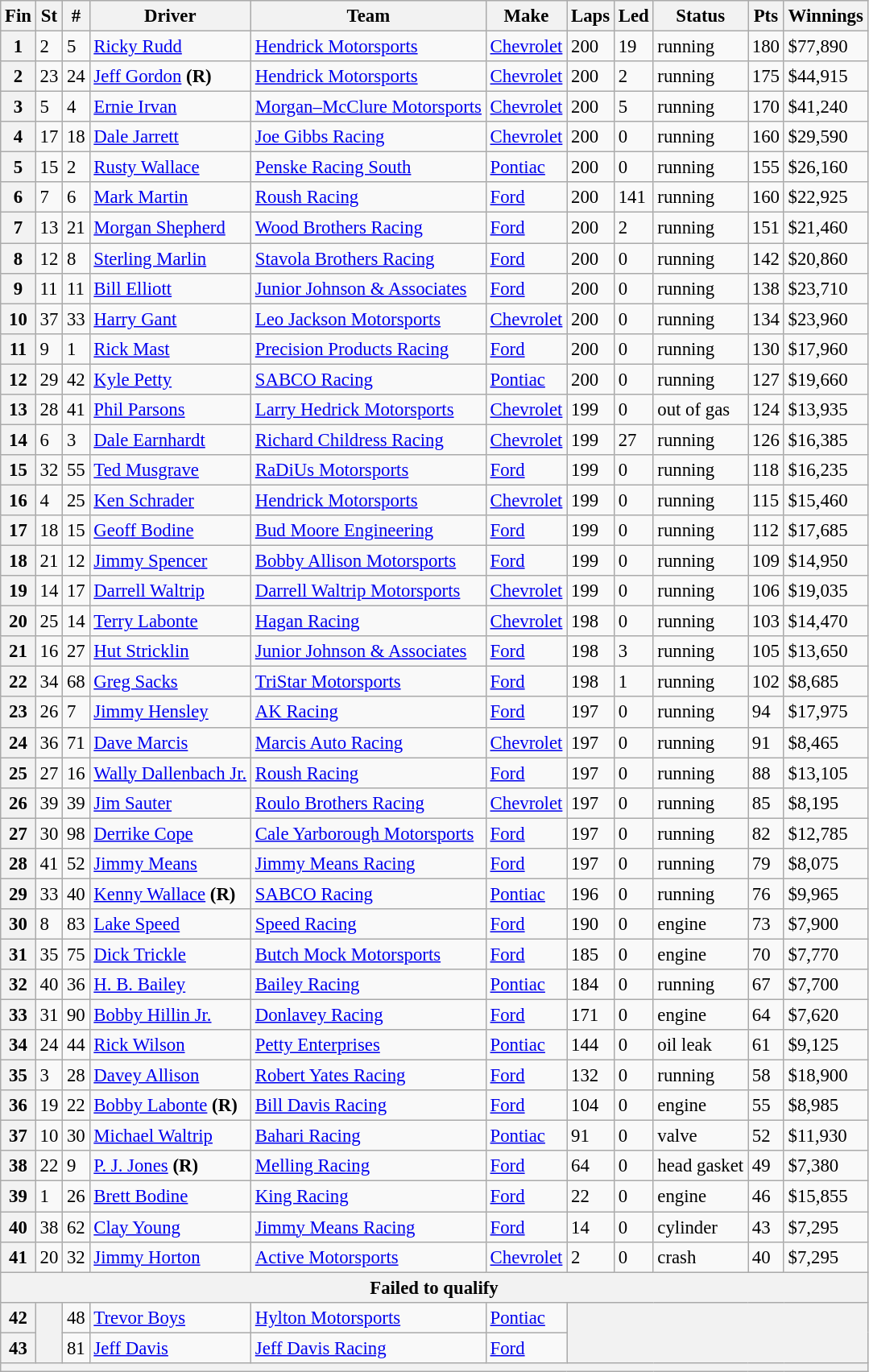<table class="wikitable" style="font-size:95%">
<tr>
<th>Fin</th>
<th>St</th>
<th>#</th>
<th>Driver</th>
<th>Team</th>
<th>Make</th>
<th>Laps</th>
<th>Led</th>
<th>Status</th>
<th>Pts</th>
<th>Winnings</th>
</tr>
<tr>
<th>1</th>
<td>2</td>
<td>5</td>
<td><a href='#'>Ricky Rudd</a></td>
<td><a href='#'>Hendrick Motorsports</a></td>
<td><a href='#'>Chevrolet</a></td>
<td>200</td>
<td>19</td>
<td>running</td>
<td>180</td>
<td>$77,890</td>
</tr>
<tr>
<th>2</th>
<td>23</td>
<td>24</td>
<td><a href='#'>Jeff Gordon</a> <strong>(R)</strong></td>
<td><a href='#'>Hendrick Motorsports</a></td>
<td><a href='#'>Chevrolet</a></td>
<td>200</td>
<td>2</td>
<td>running</td>
<td>175</td>
<td>$44,915</td>
</tr>
<tr>
<th>3</th>
<td>5</td>
<td>4</td>
<td><a href='#'>Ernie Irvan</a></td>
<td><a href='#'>Morgan–McClure Motorsports</a></td>
<td><a href='#'>Chevrolet</a></td>
<td>200</td>
<td>5</td>
<td>running</td>
<td>170</td>
<td>$41,240</td>
</tr>
<tr>
<th>4</th>
<td>17</td>
<td>18</td>
<td><a href='#'>Dale Jarrett</a></td>
<td><a href='#'>Joe Gibbs Racing</a></td>
<td><a href='#'>Chevrolet</a></td>
<td>200</td>
<td>0</td>
<td>running</td>
<td>160</td>
<td>$29,590</td>
</tr>
<tr>
<th>5</th>
<td>15</td>
<td>2</td>
<td><a href='#'>Rusty Wallace</a></td>
<td><a href='#'>Penske Racing South</a></td>
<td><a href='#'>Pontiac</a></td>
<td>200</td>
<td>0</td>
<td>running</td>
<td>155</td>
<td>$26,160</td>
</tr>
<tr>
<th>6</th>
<td>7</td>
<td>6</td>
<td><a href='#'>Mark Martin</a></td>
<td><a href='#'>Roush Racing</a></td>
<td><a href='#'>Ford</a></td>
<td>200</td>
<td>141</td>
<td>running</td>
<td>160</td>
<td>$22,925</td>
</tr>
<tr>
<th>7</th>
<td>13</td>
<td>21</td>
<td><a href='#'>Morgan Shepherd</a></td>
<td><a href='#'>Wood Brothers Racing</a></td>
<td><a href='#'>Ford</a></td>
<td>200</td>
<td>2</td>
<td>running</td>
<td>151</td>
<td>$21,460</td>
</tr>
<tr>
<th>8</th>
<td>12</td>
<td>8</td>
<td><a href='#'>Sterling Marlin</a></td>
<td><a href='#'>Stavola Brothers Racing</a></td>
<td><a href='#'>Ford</a></td>
<td>200</td>
<td>0</td>
<td>running</td>
<td>142</td>
<td>$20,860</td>
</tr>
<tr>
<th>9</th>
<td>11</td>
<td>11</td>
<td><a href='#'>Bill Elliott</a></td>
<td><a href='#'>Junior Johnson & Associates</a></td>
<td><a href='#'>Ford</a></td>
<td>200</td>
<td>0</td>
<td>running</td>
<td>138</td>
<td>$23,710</td>
</tr>
<tr>
<th>10</th>
<td>37</td>
<td>33</td>
<td><a href='#'>Harry Gant</a></td>
<td><a href='#'>Leo Jackson Motorsports</a></td>
<td><a href='#'>Chevrolet</a></td>
<td>200</td>
<td>0</td>
<td>running</td>
<td>134</td>
<td>$23,960</td>
</tr>
<tr>
<th>11</th>
<td>9</td>
<td>1</td>
<td><a href='#'>Rick Mast</a></td>
<td><a href='#'>Precision Products Racing</a></td>
<td><a href='#'>Ford</a></td>
<td>200</td>
<td>0</td>
<td>running</td>
<td>130</td>
<td>$17,960</td>
</tr>
<tr>
<th>12</th>
<td>29</td>
<td>42</td>
<td><a href='#'>Kyle Petty</a></td>
<td><a href='#'>SABCO Racing</a></td>
<td><a href='#'>Pontiac</a></td>
<td>200</td>
<td>0</td>
<td>running</td>
<td>127</td>
<td>$19,660</td>
</tr>
<tr>
<th>13</th>
<td>28</td>
<td>41</td>
<td><a href='#'>Phil Parsons</a></td>
<td><a href='#'>Larry Hedrick Motorsports</a></td>
<td><a href='#'>Chevrolet</a></td>
<td>199</td>
<td>0</td>
<td>out of gas</td>
<td>124</td>
<td>$13,935</td>
</tr>
<tr>
<th>14</th>
<td>6</td>
<td>3</td>
<td><a href='#'>Dale Earnhardt</a></td>
<td><a href='#'>Richard Childress Racing</a></td>
<td><a href='#'>Chevrolet</a></td>
<td>199</td>
<td>27</td>
<td>running</td>
<td>126</td>
<td>$16,385</td>
</tr>
<tr>
<th>15</th>
<td>32</td>
<td>55</td>
<td><a href='#'>Ted Musgrave</a></td>
<td><a href='#'>RaDiUs Motorsports</a></td>
<td><a href='#'>Ford</a></td>
<td>199</td>
<td>0</td>
<td>running</td>
<td>118</td>
<td>$16,235</td>
</tr>
<tr>
<th>16</th>
<td>4</td>
<td>25</td>
<td><a href='#'>Ken Schrader</a></td>
<td><a href='#'>Hendrick Motorsports</a></td>
<td><a href='#'>Chevrolet</a></td>
<td>199</td>
<td>0</td>
<td>running</td>
<td>115</td>
<td>$15,460</td>
</tr>
<tr>
<th>17</th>
<td>18</td>
<td>15</td>
<td><a href='#'>Geoff Bodine</a></td>
<td><a href='#'>Bud Moore Engineering</a></td>
<td><a href='#'>Ford</a></td>
<td>199</td>
<td>0</td>
<td>running</td>
<td>112</td>
<td>$17,685</td>
</tr>
<tr>
<th>18</th>
<td>21</td>
<td>12</td>
<td><a href='#'>Jimmy Spencer</a></td>
<td><a href='#'>Bobby Allison Motorsports</a></td>
<td><a href='#'>Ford</a></td>
<td>199</td>
<td>0</td>
<td>running</td>
<td>109</td>
<td>$14,950</td>
</tr>
<tr>
<th>19</th>
<td>14</td>
<td>17</td>
<td><a href='#'>Darrell Waltrip</a></td>
<td><a href='#'>Darrell Waltrip Motorsports</a></td>
<td><a href='#'>Chevrolet</a></td>
<td>199</td>
<td>0</td>
<td>running</td>
<td>106</td>
<td>$19,035</td>
</tr>
<tr>
<th>20</th>
<td>25</td>
<td>14</td>
<td><a href='#'>Terry Labonte</a></td>
<td><a href='#'>Hagan Racing</a></td>
<td><a href='#'>Chevrolet</a></td>
<td>198</td>
<td>0</td>
<td>running</td>
<td>103</td>
<td>$14,470</td>
</tr>
<tr>
<th>21</th>
<td>16</td>
<td>27</td>
<td><a href='#'>Hut Stricklin</a></td>
<td><a href='#'>Junior Johnson & Associates</a></td>
<td><a href='#'>Ford</a></td>
<td>198</td>
<td>3</td>
<td>running</td>
<td>105</td>
<td>$13,650</td>
</tr>
<tr>
<th>22</th>
<td>34</td>
<td>68</td>
<td><a href='#'>Greg Sacks</a></td>
<td><a href='#'>TriStar Motorsports</a></td>
<td><a href='#'>Ford</a></td>
<td>198</td>
<td>1</td>
<td>running</td>
<td>102</td>
<td>$8,685</td>
</tr>
<tr>
<th>23</th>
<td>26</td>
<td>7</td>
<td><a href='#'>Jimmy Hensley</a></td>
<td><a href='#'>AK Racing</a></td>
<td><a href='#'>Ford</a></td>
<td>197</td>
<td>0</td>
<td>running</td>
<td>94</td>
<td>$17,975</td>
</tr>
<tr>
<th>24</th>
<td>36</td>
<td>71</td>
<td><a href='#'>Dave Marcis</a></td>
<td><a href='#'>Marcis Auto Racing</a></td>
<td><a href='#'>Chevrolet</a></td>
<td>197</td>
<td>0</td>
<td>running</td>
<td>91</td>
<td>$8,465</td>
</tr>
<tr>
<th>25</th>
<td>27</td>
<td>16</td>
<td><a href='#'>Wally Dallenbach Jr.</a></td>
<td><a href='#'>Roush Racing</a></td>
<td><a href='#'>Ford</a></td>
<td>197</td>
<td>0</td>
<td>running</td>
<td>88</td>
<td>$13,105</td>
</tr>
<tr>
<th>26</th>
<td>39</td>
<td>39</td>
<td><a href='#'>Jim Sauter</a></td>
<td><a href='#'>Roulo Brothers Racing</a></td>
<td><a href='#'>Chevrolet</a></td>
<td>197</td>
<td>0</td>
<td>running</td>
<td>85</td>
<td>$8,195</td>
</tr>
<tr>
<th>27</th>
<td>30</td>
<td>98</td>
<td><a href='#'>Derrike Cope</a></td>
<td><a href='#'>Cale Yarborough Motorsports</a></td>
<td><a href='#'>Ford</a></td>
<td>197</td>
<td>0</td>
<td>running</td>
<td>82</td>
<td>$12,785</td>
</tr>
<tr>
<th>28</th>
<td>41</td>
<td>52</td>
<td><a href='#'>Jimmy Means</a></td>
<td><a href='#'>Jimmy Means Racing</a></td>
<td><a href='#'>Ford</a></td>
<td>197</td>
<td>0</td>
<td>running</td>
<td>79</td>
<td>$8,075</td>
</tr>
<tr>
<th>29</th>
<td>33</td>
<td>40</td>
<td><a href='#'>Kenny Wallace</a> <strong>(R)</strong></td>
<td><a href='#'>SABCO Racing</a></td>
<td><a href='#'>Pontiac</a></td>
<td>196</td>
<td>0</td>
<td>running</td>
<td>76</td>
<td>$9,965</td>
</tr>
<tr>
<th>30</th>
<td>8</td>
<td>83</td>
<td><a href='#'>Lake Speed</a></td>
<td><a href='#'>Speed Racing</a></td>
<td><a href='#'>Ford</a></td>
<td>190</td>
<td>0</td>
<td>engine</td>
<td>73</td>
<td>$7,900</td>
</tr>
<tr>
<th>31</th>
<td>35</td>
<td>75</td>
<td><a href='#'>Dick Trickle</a></td>
<td><a href='#'>Butch Mock Motorsports</a></td>
<td><a href='#'>Ford</a></td>
<td>185</td>
<td>0</td>
<td>engine</td>
<td>70</td>
<td>$7,770</td>
</tr>
<tr>
<th>32</th>
<td>40</td>
<td>36</td>
<td><a href='#'>H. B. Bailey</a></td>
<td><a href='#'>Bailey Racing</a></td>
<td><a href='#'>Pontiac</a></td>
<td>184</td>
<td>0</td>
<td>running</td>
<td>67</td>
<td>$7,700</td>
</tr>
<tr>
<th>33</th>
<td>31</td>
<td>90</td>
<td><a href='#'>Bobby Hillin Jr.</a></td>
<td><a href='#'>Donlavey Racing</a></td>
<td><a href='#'>Ford</a></td>
<td>171</td>
<td>0</td>
<td>engine</td>
<td>64</td>
<td>$7,620</td>
</tr>
<tr>
<th>34</th>
<td>24</td>
<td>44</td>
<td><a href='#'>Rick Wilson</a></td>
<td><a href='#'>Petty Enterprises</a></td>
<td><a href='#'>Pontiac</a></td>
<td>144</td>
<td>0</td>
<td>oil leak</td>
<td>61</td>
<td>$9,125</td>
</tr>
<tr>
<th>35</th>
<td>3</td>
<td>28</td>
<td><a href='#'>Davey Allison</a></td>
<td><a href='#'>Robert Yates Racing</a></td>
<td><a href='#'>Ford</a></td>
<td>132</td>
<td>0</td>
<td>running</td>
<td>58</td>
<td>$18,900</td>
</tr>
<tr>
<th>36</th>
<td>19</td>
<td>22</td>
<td><a href='#'>Bobby Labonte</a> <strong>(R)</strong></td>
<td><a href='#'>Bill Davis Racing</a></td>
<td><a href='#'>Ford</a></td>
<td>104</td>
<td>0</td>
<td>engine</td>
<td>55</td>
<td>$8,985</td>
</tr>
<tr>
<th>37</th>
<td>10</td>
<td>30</td>
<td><a href='#'>Michael Waltrip</a></td>
<td><a href='#'>Bahari Racing</a></td>
<td><a href='#'>Pontiac</a></td>
<td>91</td>
<td>0</td>
<td>valve</td>
<td>52</td>
<td>$11,930</td>
</tr>
<tr>
<th>38</th>
<td>22</td>
<td>9</td>
<td><a href='#'>P. J. Jones</a> <strong>(R)</strong></td>
<td><a href='#'>Melling Racing</a></td>
<td><a href='#'>Ford</a></td>
<td>64</td>
<td>0</td>
<td>head gasket</td>
<td>49</td>
<td>$7,380</td>
</tr>
<tr>
<th>39</th>
<td>1</td>
<td>26</td>
<td><a href='#'>Brett Bodine</a></td>
<td><a href='#'>King Racing</a></td>
<td><a href='#'>Ford</a></td>
<td>22</td>
<td>0</td>
<td>engine</td>
<td>46</td>
<td>$15,855</td>
</tr>
<tr>
<th>40</th>
<td>38</td>
<td>62</td>
<td><a href='#'>Clay Young</a></td>
<td><a href='#'>Jimmy Means Racing</a></td>
<td><a href='#'>Ford</a></td>
<td>14</td>
<td>0</td>
<td>cylinder</td>
<td>43</td>
<td>$7,295</td>
</tr>
<tr>
<th>41</th>
<td>20</td>
<td>32</td>
<td><a href='#'>Jimmy Horton</a></td>
<td><a href='#'>Active Motorsports</a></td>
<td><a href='#'>Chevrolet</a></td>
<td>2</td>
<td>0</td>
<td>crash</td>
<td>40</td>
<td>$7,295</td>
</tr>
<tr>
<th colspan="11">Failed to qualify</th>
</tr>
<tr>
<th>42</th>
<th rowspan="2"></th>
<td>48</td>
<td><a href='#'>Trevor Boys</a></td>
<td><a href='#'>Hylton Motorsports</a></td>
<td><a href='#'>Pontiac</a></td>
<th colspan="5" rowspan="2"></th>
</tr>
<tr>
<th>43</th>
<td>81</td>
<td><a href='#'>Jeff Davis</a></td>
<td><a href='#'>Jeff Davis Racing</a></td>
<td><a href='#'>Ford</a></td>
</tr>
<tr>
<th colspan="11"></th>
</tr>
</table>
